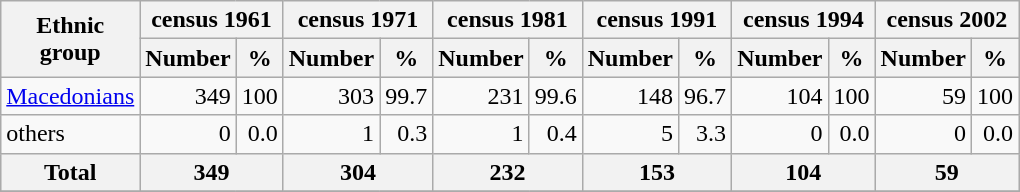<table class="wikitable">
<tr>
<th rowspan="2">Ethnic<br>group</th>
<th colspan="2">census 1961</th>
<th colspan="2">census 1971</th>
<th colspan="2">census 1981</th>
<th colspan="2">census 1991</th>
<th colspan="2">census 1994</th>
<th colspan="2">census 2002</th>
</tr>
<tr bgcolor="#e0e0e0">
<th>Number</th>
<th>%</th>
<th>Number</th>
<th>%</th>
<th>Number</th>
<th>%</th>
<th>Number</th>
<th>%</th>
<th>Number</th>
<th>%</th>
<th>Number</th>
<th>%</th>
</tr>
<tr>
<td><a href='#'>Macedonians</a></td>
<td align="right">349</td>
<td align="right">100</td>
<td align="right">303</td>
<td align="right">99.7</td>
<td align="right">231</td>
<td align="right">99.6</td>
<td align="right">148</td>
<td align="right">96.7</td>
<td align="right">104</td>
<td align="right">100</td>
<td align="right">59</td>
<td align="right">100</td>
</tr>
<tr>
<td>others</td>
<td align="right">0</td>
<td align="right">0.0</td>
<td align="right">1</td>
<td align="right">0.3</td>
<td align="right">1</td>
<td align="right">0.4</td>
<td align="right">5</td>
<td align="right">3.3</td>
<td align="right">0</td>
<td align="right">0.0</td>
<td align="right">0</td>
<td align="right">0.0</td>
</tr>
<tr bgcolor="#e0e0e0">
<th align="left">Total</th>
<th colspan="2">349</th>
<th colspan="2">304</th>
<th colspan="2">232</th>
<th colspan="2">153</th>
<th colspan="2">104</th>
<th colspan="2">59</th>
</tr>
<tr>
</tr>
</table>
